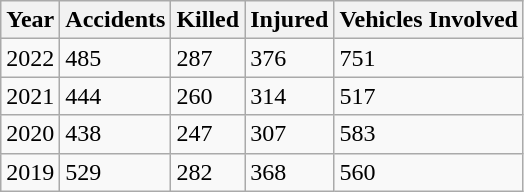<table class = "wikitable sortable">
<tr>
<th>Year</th>
<th>Accidents</th>
<th>Killed</th>
<th>Injured</th>
<th>Vehicles Involved</th>
</tr>
<tr>
<td>2022</td>
<td>485</td>
<td>287</td>
<td>376</td>
<td>751</td>
</tr>
<tr>
<td>2021</td>
<td>444</td>
<td>260</td>
<td>314</td>
<td>517</td>
</tr>
<tr>
<td>2020</td>
<td>438</td>
<td>247</td>
<td>307</td>
<td>583</td>
</tr>
<tr>
<td>2019</td>
<td>529</td>
<td>282</td>
<td>368</td>
<td>560</td>
</tr>
</table>
